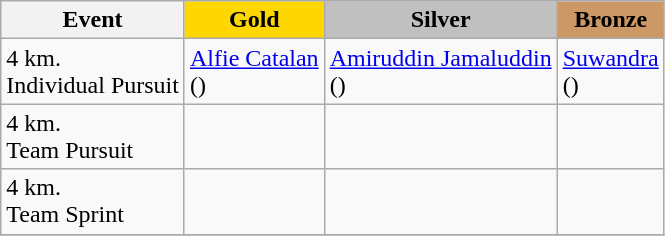<table class="wikitable">
<tr>
<th>Event</th>
<th style="background: gold">Gold</th>
<th style="background: silver">Silver</th>
<th style="background: #cc9966">Bronze</th>
</tr>
<tr>
<td>4 km. <br> Individual Pursuit</td>
<td><a href='#'>Alfie Catalan</a> <br> () <br></td>
<td><a href='#'>Amiruddin Jamaluddin</a> <br> () <br> </td>
<td><a href='#'>Suwandra</a> <br> () <br> </td>
</tr>
<tr>
<td>4 km. <br> Team Pursuit</td>
<td></td>
<td></td>
<td></td>
</tr>
<tr>
<td>4 km. <br> Team Sprint</td>
<td></td>
<td></td>
<td></td>
</tr>
<tr>
</tr>
</table>
